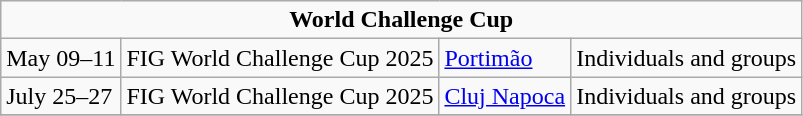<table class="wikitable">
<tr>
<td colspan="4" style="text-align:center;"><strong>World Challenge Cup</strong></td>
</tr>
<tr>
<td>May 09–11</td>
<td>FIG World Challenge Cup 2025</td>
<td>  <a href='#'>Portimão</a></td>
<td>Individuals and groups</td>
</tr>
<tr>
<td>July 25–27</td>
<td>FIG World Challenge Cup 2025</td>
<td>  <a href='#'>Cluj Napoca</a></td>
<td>Individuals and groups</td>
</tr>
<tr>
</tr>
</table>
